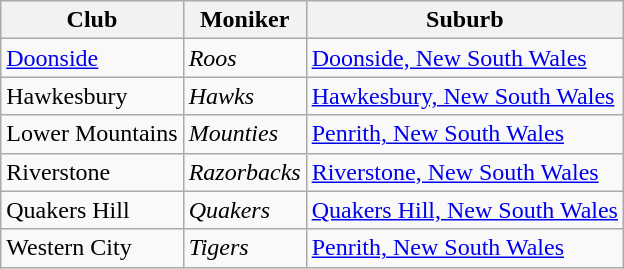<table class="wikitable">
<tr>
<th>Club</th>
<th>Moniker</th>
<th>Suburb</th>
</tr>
<tr>
<td> <a href='#'>Doonside</a></td>
<td><em>Roos</em></td>
<td><a href='#'>Doonside, New South Wales</a></td>
</tr>
<tr>
<td> Hawkesbury</td>
<td><em>Hawks</em></td>
<td><a href='#'>Hawkesbury, New South Wales</a></td>
</tr>
<tr>
<td> Lower Mountains</td>
<td><em>Mounties</em></td>
<td><a href='#'>Penrith, New South Wales</a></td>
</tr>
<tr>
<td> Riverstone</td>
<td><em>Razorbacks</em></td>
<td><a href='#'>Riverstone, New South Wales</a></td>
</tr>
<tr>
<td> Quakers Hill</td>
<td><em>Quakers</em></td>
<td><a href='#'>Quakers Hill, New South Wales</a></td>
</tr>
<tr>
<td> Western City</td>
<td><em>Tigers</em></td>
<td><a href='#'>Penrith, New South Wales</a></td>
</tr>
</table>
